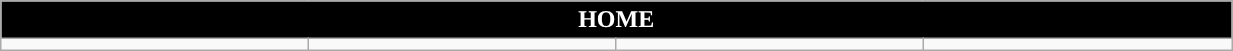<table class="wikitable collapsible collapsed" style="width:65%">
<tr>
<th colspan=6 ! style="color:#FFFFFF; background:#000000">HOME</th>
</tr>
<tr>
<td></td>
<td></td>
<td></td>
<td></td>
</tr>
</table>
